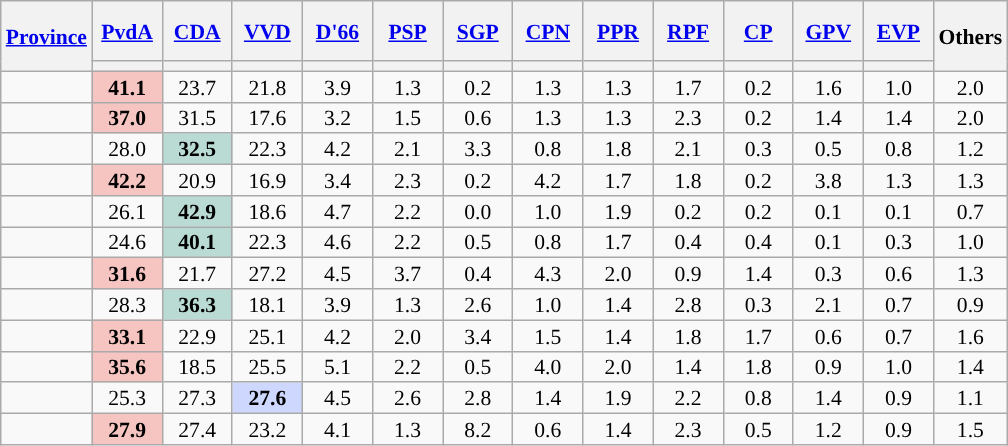<table class="wikitable sortable" style="text-align:center;font-size:90%;line-height:14px">
<tr style="height:40px;">
<th rowspan="2"><a href='#'>Province</a></th>
<th style="width:40px;"><a href='#'>PvdA</a></th>
<th style="width:40px;"><a href='#'>CDA</a></th>
<th style="width:40px;"><a href='#'>VVD</a></th>
<th style="width:40px;"><a href='#'>D'66</a></th>
<th style="width:40px;"><a href='#'>PSP</a></th>
<th style="width:40px;"><a href='#'>SGP</a></th>
<th style="width:40px;"><a href='#'>CPN</a></th>
<th style="width:40px;"><a href='#'>PPR</a></th>
<th style="width:40px;"><a href='#'>RPF</a></th>
<th style="width:40px;"><a href='#'>CP</a></th>
<th style="width:40px;"><a href='#'>GPV</a></th>
<th style="width:40px;"><a href='#'>EVP</a></th>
<th style="width:40px;" rowspan="2">Others</th>
</tr>
<tr>
<th style="background:"></th>
<th style="background:"></th>
<th style="background:"></th>
<th style="background:"></th>
<th style="background:"></th>
<th style="background:"></th>
<th style="background:"></th>
<th style="background:"></th>
<th style="background:"></th>
<th style="background:"></th>
<th style="background:"></th>
<th style="background:"></th>
</tr>
<tr>
<td align="left"></td>
<td style="background:#F6C5C1;"><strong>41.1</strong></td>
<td>23.7</td>
<td>21.8</td>
<td>3.9</td>
<td>1.3</td>
<td>0.2</td>
<td>1.3</td>
<td>1.3</td>
<td>1.7</td>
<td>0.2</td>
<td>1.6</td>
<td>1.0</td>
<td>2.0</td>
</tr>
<tr>
<td align="left"></td>
<td style="background:#F6C5C1;"><strong>37.0</strong></td>
<td>31.5</td>
<td>17.6</td>
<td>3.2</td>
<td>1.5</td>
<td>0.6</td>
<td>1.3</td>
<td>1.3</td>
<td>2.3</td>
<td>0.2</td>
<td>1.4</td>
<td>1.4</td>
<td>2.0</td>
</tr>
<tr>
<td align="left"></td>
<td>28.0</td>
<td style="background:#BADBD3;"><strong>32.5</strong></td>
<td>22.3</td>
<td>4.2</td>
<td>2.1</td>
<td>3.3</td>
<td>0.8</td>
<td>1.8</td>
<td>2.1</td>
<td>0.3</td>
<td>0.5</td>
<td>0.8</td>
<td>1.2</td>
</tr>
<tr>
<td align="left"></td>
<td style="background:#F6C5C1;"><strong>42.2</strong></td>
<td>20.9</td>
<td>16.9</td>
<td>3.4</td>
<td>2.3</td>
<td>0.2</td>
<td>4.2</td>
<td>1.7</td>
<td>1.8</td>
<td>0.2</td>
<td>3.8</td>
<td>1.3</td>
<td>1.3</td>
</tr>
<tr>
<td align="left"></td>
<td>26.1</td>
<td style="background:#BADBD3;"><strong>42.9</strong></td>
<td>18.6</td>
<td>4.7</td>
<td>2.2</td>
<td>0.0</td>
<td>1.0</td>
<td>1.9</td>
<td>0.2</td>
<td>0.2</td>
<td>0.1</td>
<td>0.1</td>
<td>0.7</td>
</tr>
<tr>
<td align="left"></td>
<td>24.6</td>
<td style="background:#BADBD3;"><strong>40.1</strong></td>
<td>22.3</td>
<td>4.6</td>
<td>2.2</td>
<td>0.5</td>
<td>0.8</td>
<td>1.7</td>
<td>0.4</td>
<td>0.4</td>
<td>0.1</td>
<td>0.3</td>
<td>1.0</td>
</tr>
<tr>
<td align="left"></td>
<td style="background:#F6C5C1;"><strong>31.6</strong></td>
<td>21.7</td>
<td>27.2</td>
<td>4.5</td>
<td>3.7</td>
<td>0.4</td>
<td>4.3</td>
<td>2.0</td>
<td>0.9</td>
<td>1.4</td>
<td>0.3</td>
<td>0.6</td>
<td>1.3</td>
</tr>
<tr>
<td align="left"></td>
<td>28.3</td>
<td style="background:#BADBD3;"><strong>36.3</strong></td>
<td>18.1</td>
<td>3.9</td>
<td>1.3</td>
<td>2.6</td>
<td>1.0</td>
<td>1.4</td>
<td>2.8</td>
<td>0.3</td>
<td>2.1</td>
<td>0.7</td>
<td>0.9</td>
</tr>
<tr>
<td align="left"></td>
<td style="background:#F6C5C1;"><strong>33.1</strong></td>
<td>22.9</td>
<td>25.1</td>
<td>4.2</td>
<td>2.0</td>
<td>3.4</td>
<td>1.5</td>
<td>1.4</td>
<td>1.8</td>
<td>1.7</td>
<td>0.6</td>
<td>0.7</td>
<td>1.6</td>
</tr>
<tr>
<td align="left"></td>
<td style="background:#F6C5C1;"><strong>35.6</strong></td>
<td>18.5</td>
<td>25.5</td>
<td>5.1</td>
<td>2.2</td>
<td>0.5</td>
<td>4.0</td>
<td>2.0</td>
<td>1.4</td>
<td>1.8</td>
<td>0.9</td>
<td>1.0</td>
<td>1.4</td>
</tr>
<tr>
<td align="left"></td>
<td>25.3</td>
<td>27.3</td>
<td style="background:#CED7FD;"><strong>27.6</strong></td>
<td>4.5</td>
<td>2.6</td>
<td>2.8</td>
<td>1.4</td>
<td>1.9</td>
<td>2.2</td>
<td>0.8</td>
<td>1.4</td>
<td>0.9</td>
<td>1.1</td>
</tr>
<tr>
<td align="left"></td>
<td style="background:#F6C5C1;"><strong>27.9</strong></td>
<td>27.4</td>
<td>23.2</td>
<td>4.1</td>
<td>1.3</td>
<td>8.2</td>
<td>0.6</td>
<td>1.4</td>
<td>2.3</td>
<td>0.5</td>
<td>1.2</td>
<td>0.9</td>
<td>1.5</td>
</tr>
</table>
